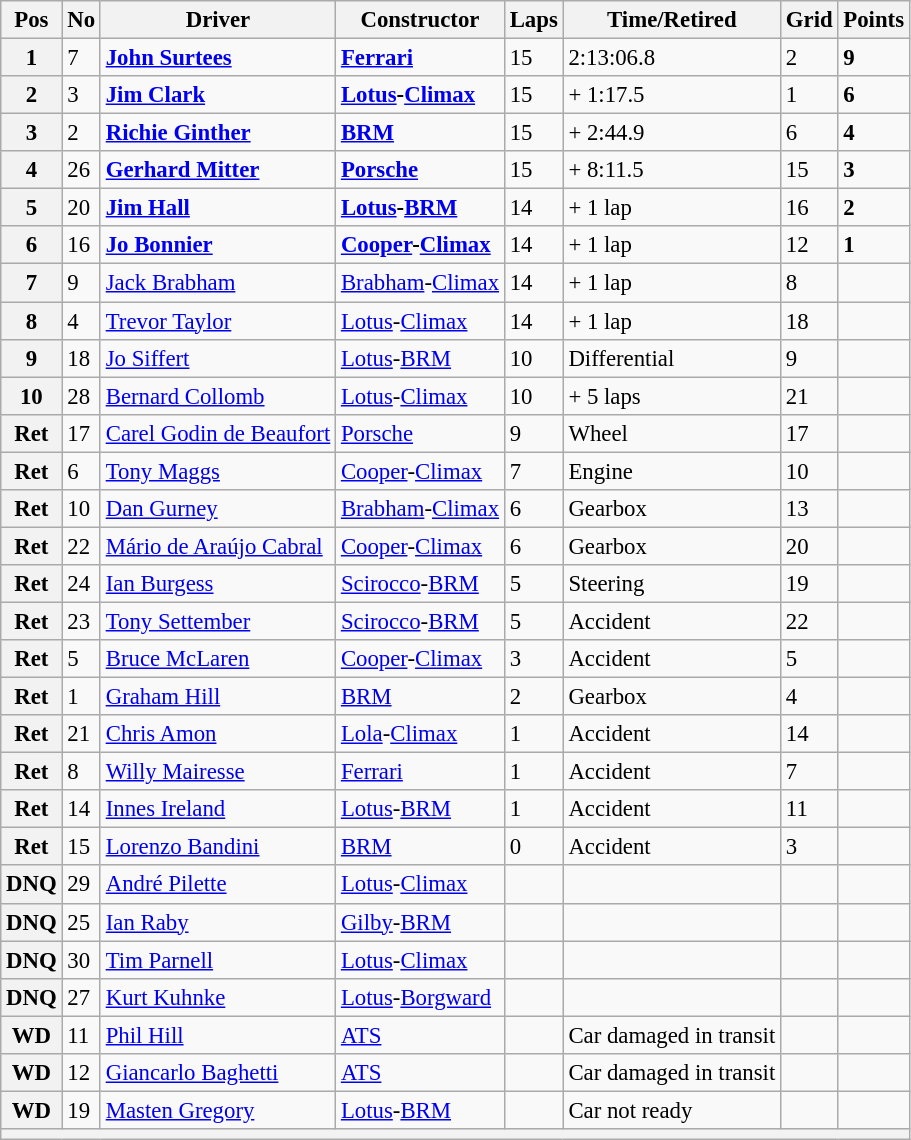<table class="wikitable" style="font-size: 95%">
<tr>
<th>Pos</th>
<th>No</th>
<th>Driver</th>
<th>Constructor</th>
<th>Laps</th>
<th>Time/Retired</th>
<th>Grid</th>
<th>Points</th>
</tr>
<tr>
<th>1</th>
<td>7</td>
<td> <strong><a href='#'>John Surtees</a></strong></td>
<td><strong><a href='#'>Ferrari</a></strong></td>
<td>15</td>
<td>2:13:06.8</td>
<td>2</td>
<td><strong>9</strong></td>
</tr>
<tr>
<th>2</th>
<td>3</td>
<td> <strong><a href='#'>Jim Clark</a></strong></td>
<td><strong><a href='#'>Lotus</a>-<a href='#'>Climax</a></strong></td>
<td>15</td>
<td>+ 1:17.5</td>
<td>1</td>
<td><strong>6</strong></td>
</tr>
<tr>
<th>3</th>
<td>2</td>
<td> <strong><a href='#'>Richie Ginther</a></strong></td>
<td><strong><a href='#'>BRM</a></strong></td>
<td>15</td>
<td>+ 2:44.9</td>
<td>6</td>
<td><strong>4</strong></td>
</tr>
<tr>
<th>4</th>
<td>26</td>
<td> <strong><a href='#'>Gerhard Mitter</a></strong></td>
<td><strong><a href='#'>Porsche</a></strong></td>
<td>15</td>
<td>+ 8:11.5</td>
<td>15</td>
<td><strong>3</strong></td>
</tr>
<tr>
<th>5</th>
<td>20</td>
<td> <strong><a href='#'>Jim Hall</a></strong></td>
<td><strong><a href='#'>Lotus</a>-<a href='#'>BRM</a></strong></td>
<td>14</td>
<td>+ 1 lap</td>
<td>16</td>
<td><strong>2</strong></td>
</tr>
<tr>
<th>6</th>
<td>16</td>
<td> <strong><a href='#'>Jo Bonnier</a></strong></td>
<td><strong><a href='#'>Cooper</a>-<a href='#'>Climax</a></strong></td>
<td>14</td>
<td>+ 1 lap</td>
<td>12</td>
<td><strong>1</strong></td>
</tr>
<tr>
<th>7</th>
<td>9</td>
<td> <a href='#'>Jack Brabham</a></td>
<td><a href='#'>Brabham</a>-<a href='#'>Climax</a></td>
<td>14</td>
<td>+ 1 lap</td>
<td>8</td>
<td></td>
</tr>
<tr>
<th>8</th>
<td>4</td>
<td> <a href='#'>Trevor Taylor</a></td>
<td><a href='#'>Lotus</a>-<a href='#'>Climax</a></td>
<td>14</td>
<td>+ 1 lap</td>
<td>18</td>
<td></td>
</tr>
<tr>
<th>9</th>
<td>18</td>
<td> <a href='#'>Jo Siffert</a></td>
<td><a href='#'>Lotus</a>-<a href='#'>BRM</a></td>
<td>10</td>
<td>Differential</td>
<td>9</td>
<td></td>
</tr>
<tr>
<th>10</th>
<td>28</td>
<td> <a href='#'>Bernard Collomb</a></td>
<td><a href='#'>Lotus</a>-<a href='#'>Climax</a></td>
<td>10</td>
<td>+ 5 laps</td>
<td>21</td>
<td></td>
</tr>
<tr>
<th>Ret</th>
<td>17</td>
<td> <a href='#'>Carel Godin de Beaufort</a></td>
<td><a href='#'>Porsche</a></td>
<td>9</td>
<td>Wheel</td>
<td>17</td>
<td></td>
</tr>
<tr>
<th>Ret</th>
<td>6</td>
<td> <a href='#'>Tony Maggs</a></td>
<td><a href='#'>Cooper</a>-<a href='#'>Climax</a></td>
<td>7</td>
<td>Engine</td>
<td>10</td>
<td></td>
</tr>
<tr>
<th>Ret</th>
<td>10</td>
<td> <a href='#'>Dan Gurney</a></td>
<td><a href='#'>Brabham</a>-<a href='#'>Climax</a></td>
<td>6</td>
<td>Gearbox</td>
<td>13</td>
<td></td>
</tr>
<tr>
<th>Ret</th>
<td>22</td>
<td> <a href='#'>Mário de Araújo Cabral</a></td>
<td><a href='#'>Cooper</a>-<a href='#'>Climax</a></td>
<td>6</td>
<td>Gearbox</td>
<td>20</td>
<td></td>
</tr>
<tr>
<th>Ret</th>
<td>24</td>
<td> <a href='#'>Ian Burgess</a></td>
<td><a href='#'>Scirocco</a>-<a href='#'>BRM</a></td>
<td>5</td>
<td>Steering</td>
<td>19</td>
<td></td>
</tr>
<tr>
<th>Ret</th>
<td>23</td>
<td> <a href='#'>Tony Settember</a></td>
<td><a href='#'>Scirocco</a>-<a href='#'>BRM</a></td>
<td>5</td>
<td>Accident</td>
<td>22</td>
<td></td>
</tr>
<tr>
<th>Ret</th>
<td>5</td>
<td> <a href='#'>Bruce McLaren</a></td>
<td><a href='#'>Cooper</a>-<a href='#'>Climax</a></td>
<td>3</td>
<td>Accident</td>
<td>5</td>
<td></td>
</tr>
<tr>
<th>Ret</th>
<td>1</td>
<td> <a href='#'>Graham Hill</a></td>
<td><a href='#'>BRM</a></td>
<td>2</td>
<td>Gearbox</td>
<td>4</td>
<td></td>
</tr>
<tr>
<th>Ret</th>
<td>21</td>
<td> <a href='#'>Chris Amon</a></td>
<td><a href='#'>Lola</a>-<a href='#'>Climax</a></td>
<td>1</td>
<td>Accident</td>
<td>14</td>
<td></td>
</tr>
<tr>
<th>Ret</th>
<td>8</td>
<td> <a href='#'>Willy Mairesse</a></td>
<td><a href='#'>Ferrari</a></td>
<td>1</td>
<td>Accident</td>
<td>7</td>
<td></td>
</tr>
<tr>
<th>Ret</th>
<td>14</td>
<td> <a href='#'>Innes Ireland</a></td>
<td><a href='#'>Lotus</a>-<a href='#'>BRM</a></td>
<td>1</td>
<td>Accident</td>
<td>11</td>
<td></td>
</tr>
<tr>
<th>Ret</th>
<td>15</td>
<td> <a href='#'>Lorenzo Bandini</a></td>
<td><a href='#'>BRM</a></td>
<td>0</td>
<td>Accident</td>
<td>3</td>
<td></td>
</tr>
<tr>
<th>DNQ</th>
<td>29</td>
<td> <a href='#'>André Pilette</a></td>
<td><a href='#'>Lotus</a>-<a href='#'>Climax</a></td>
<td></td>
<td></td>
<td></td>
<td></td>
</tr>
<tr>
<th>DNQ</th>
<td>25</td>
<td> <a href='#'>Ian Raby</a></td>
<td><a href='#'>Gilby</a>-<a href='#'>BRM</a></td>
<td></td>
<td></td>
<td></td>
<td></td>
</tr>
<tr>
<th>DNQ</th>
<td>30</td>
<td> <a href='#'>Tim Parnell</a></td>
<td><a href='#'>Lotus</a>-<a href='#'>Climax</a></td>
<td></td>
<td></td>
<td></td>
<td></td>
</tr>
<tr>
<th>DNQ</th>
<td>27</td>
<td> <a href='#'>Kurt Kuhnke</a></td>
<td><a href='#'>Lotus</a>-<a href='#'>Borgward</a></td>
<td></td>
<td></td>
<td></td>
<td></td>
</tr>
<tr>
<th>WD</th>
<td>11</td>
<td> <a href='#'>Phil Hill</a></td>
<td><a href='#'>ATS</a></td>
<td></td>
<td>Car damaged in transit</td>
<td></td>
<td></td>
</tr>
<tr>
<th>WD</th>
<td>12</td>
<td> <a href='#'>Giancarlo Baghetti</a></td>
<td><a href='#'>ATS</a></td>
<td></td>
<td>Car damaged in transit</td>
<td></td>
<td></td>
</tr>
<tr>
<th>WD</th>
<td>19</td>
<td> <a href='#'>Masten Gregory</a></td>
<td><a href='#'>Lotus</a>-<a href='#'>BRM</a></td>
<td></td>
<td>Car not ready</td>
<td></td>
<td></td>
</tr>
<tr>
<th colspan="8"></th>
</tr>
</table>
